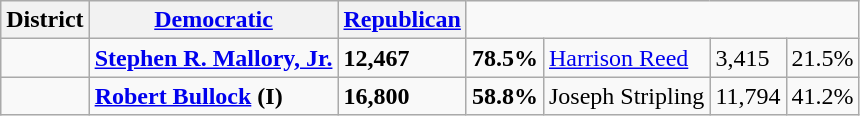<table class=wikitable>
<tr>
<th>District</th>
<th><a href='#'>Democratic</a></th>
<th><a href='#'>Republican</a></th>
</tr>
<tr>
<td></td>
<td><strong><a href='#'>Stephen R. Mallory, Jr.</a></strong></td>
<td><strong>12,467</strong></td>
<td><strong>78.5%</strong></td>
<td><a href='#'>Harrison Reed</a></td>
<td>3,415</td>
<td>21.5%</td>
</tr>
<tr>
<td></td>
<td><strong><a href='#'>Robert Bullock</a> (I)</strong></td>
<td><strong>16,800</strong></td>
<td><strong>58.8%</strong></td>
<td>Joseph Stripling</td>
<td>11,794</td>
<td>41.2%</td>
</tr>
</table>
